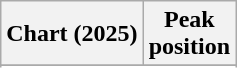<table class="wikitable sortable plainrowheaders" style="text-align:center">
<tr>
<th scope="col">Chart (2025)</th>
<th scope="col">Peak<br>position</th>
</tr>
<tr>
</tr>
<tr>
</tr>
<tr>
</tr>
<tr>
</tr>
</table>
